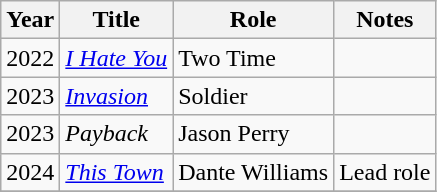<table class="wikitable sortable">
<tr>
<th>Year</th>
<th>Title</th>
<th>Role</th>
<th class="unsortable">Notes</th>
</tr>
<tr>
<td>2022</td>
<td><em><a href='#'>I Hate You</a></em></td>
<td>Two Time</td>
<td></td>
</tr>
<tr>
<td>2023</td>
<td><em><a href='#'>Invasion</a></em></td>
<td>Soldier</td>
<td></td>
</tr>
<tr>
<td>2023</td>
<td><em>Payback</em></td>
<td>Jason Perry</td>
<td></td>
</tr>
<tr>
<td>2024</td>
<td><em><a href='#'>This Town</a></em></td>
<td>Dante Williams</td>
<td>Lead role</td>
</tr>
<tr>
</tr>
</table>
